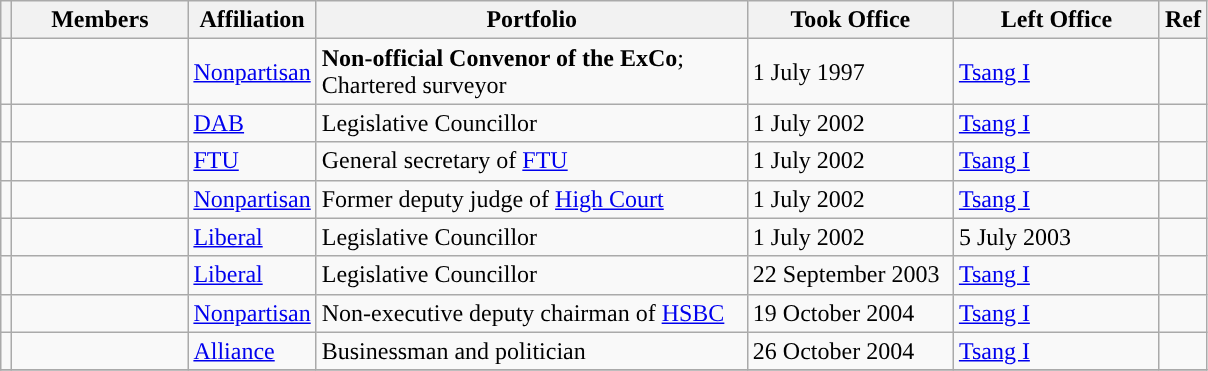<table class="wikitable">
<tr>
<th class="unsortable"></th>
<th width="110px">Members</th>
<th width="50px">Affiliation</th>
<th width="280px">Portfolio</th>
<th width="130px">Took Office</th>
<th width="130px">Left Office</th>
<th>Ref</th>
</tr>
<tr>
<td style="color:inherit;background:"></td>
<td><strong></strong></td>
<td><a href='#'>Nonpartisan</a></td>
<td><strong>Non-official Convenor of the ExCo</strong>;<br>Chartered surveyor</td>
<td>1 July 1997</td>
<td><a href='#'>Tsang I</a></td>
<td></td>
</tr>
<tr>
<td style="color:inherit;background:"></td>
<td></td>
<td><a href='#'>DAB</a></td>
<td>Legislative Councillor</td>
<td>1 July 2002</td>
<td><a href='#'>Tsang I</a></td>
<td></td>
</tr>
<tr>
<td style="color:inherit;background:"></td>
<td></td>
<td><a href='#'>FTU</a></td>
<td>General secretary of <a href='#'>FTU</a></td>
<td>1 July 2002</td>
<td><a href='#'>Tsang I</a></td>
<td></td>
</tr>
<tr>
<td style="color:inherit;background:"></td>
<td></td>
<td><a href='#'>Nonpartisan</a></td>
<td>Former deputy judge of <a href='#'>High Court</a></td>
<td>1 July 2002</td>
<td><a href='#'>Tsang I</a></td>
<td></td>
</tr>
<tr>
<td style="color:inherit;background:"></td>
<td></td>
<td><a href='#'>Liberal</a></td>
<td>Legislative Councillor</td>
<td>1 July 2002</td>
<td>5 July 2003</td>
<td></td>
</tr>
<tr>
<td style="color:inherit;background:"></td>
<td></td>
<td><a href='#'>Liberal</a></td>
<td>Legislative Councillor</td>
<td>22 September 2003</td>
<td><a href='#'>Tsang I</a></td>
<td></td>
</tr>
<tr>
<td style="color:inherit;background:"></td>
<td></td>
<td><a href='#'>Nonpartisan</a></td>
<td>Non-executive deputy chairman of <a href='#'>HSBC</a></td>
<td>19 October 2004</td>
<td><a href='#'>Tsang I</a></td>
<td></td>
</tr>
<tr>
<td style="color:inherit;background:"></td>
<td></td>
<td><a href='#'>Alliance</a></td>
<td>Businessman and politician</td>
<td>26 October 2004</td>
<td><a href='#'>Tsang I</a></td>
<td></td>
</tr>
<tr>
</tr>
</table>
